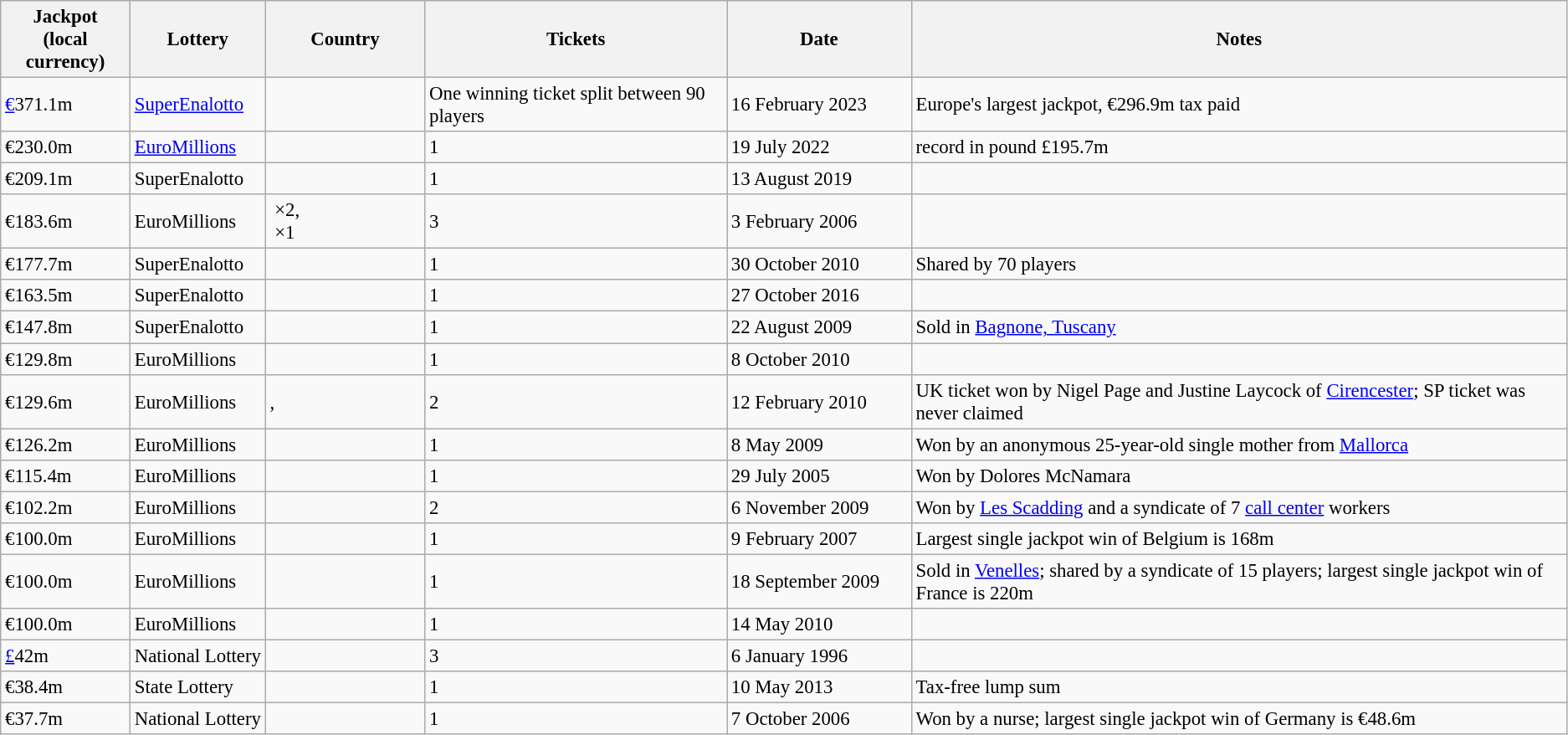<table class="wikitable" style="font-size: 95%;">
<tr>
<th>Jackpot<br>(local currency)</th>
<th>Lottery</th>
<th style="width:120px;">Country</th>
<th>Tickets</th>
<th style="width:140px;">Date</th>
<th>Notes</th>
</tr>
<tr>
<td><a href='#'>€</a>371.1m</td>
<td><a href='#'>SuperEnalotto</a></td>
<td></td>
<td>One winning ticket split between 90 players</td>
<td>16 February 2023</td>
<td>Europe's largest jackpot, €296.9m tax paid</td>
</tr>
<tr>
<td>€230.0m</td>
<td><a href='#'>EuroMillions</a></td>
<td></td>
<td>1</td>
<td>19 July 2022</td>
<td>record in pound £195.7m</td>
</tr>
<tr>
<td>€209.1m</td>
<td>SuperEnalotto</td>
<td></td>
<td>1</td>
<td>13 August 2019</td>
<td></td>
</tr>
<tr>
<td>€183.6m</td>
<td>EuroMillions</td>
<td> ×2,<br> ×1</td>
<td>3</td>
<td>3 February 2006</td>
<td></td>
</tr>
<tr>
<td>€177.7m</td>
<td>SuperEnalotto</td>
<td></td>
<td>1</td>
<td>30 October 2010</td>
<td>Shared by 70 players</td>
</tr>
<tr>
<td>€163.5m</td>
<td>SuperEnalotto</td>
<td></td>
<td>1</td>
<td>27 October 2016</td>
<td></td>
</tr>
<tr>
<td>€147.8m</td>
<td>SuperEnalotto</td>
<td></td>
<td>1</td>
<td>22 August 2009</td>
<td>Sold in <a href='#'>Bagnone, Tuscany</a></td>
</tr>
<tr>
<td>€129.8m</td>
<td>EuroMillions</td>
<td></td>
<td>1</td>
<td>8 October 2010</td>
<td></td>
</tr>
<tr>
<td>€129.6m</td>
<td>EuroMillions</td>
<td>,<br></td>
<td>2</td>
<td>12 February 2010</td>
<td>UK ticket won by Nigel Page and Justine Laycock of <a href='#'>Cirencester</a>; SP ticket was never claimed</td>
</tr>
<tr>
<td>€126.2m</td>
<td>EuroMillions</td>
<td></td>
<td>1</td>
<td>8 May 2009</td>
<td>Won by an anonymous 25-year-old single mother from <a href='#'>Mallorca</a><br>

</td>
</tr>
<tr>
<td>€115.4m</td>
<td>EuroMillions</td>
<td></td>
<td>1</td>
<td>29 July 2005</td>
<td>Won by Dolores McNamara</td>
</tr>
<tr>
<td>€102.2m</td>
<td>EuroMillions</td>
<td></td>
<td>2</td>
<td>6 November 2009</td>
<td>Won by <a href='#'>Les Scadding</a> and a syndicate of 7 <a href='#'>call center</a> workers</td>
</tr>
<tr>
<td>€100.0m</td>
<td>EuroMillions</td>
<td></td>
<td>1</td>
<td>9 February 2007</td>
<td>Largest single jackpot win of Belgium is 168m</td>
</tr>
<tr>
<td>€100.0m</td>
<td>EuroMillions</td>
<td></td>
<td>1</td>
<td>18 September 2009</td>
<td>Sold in <a href='#'>Venelles</a>; shared by a syndicate of 15 players; largest single jackpot win of France is 220m</td>
</tr>
<tr>
<td>€100.0m</td>
<td>EuroMillions</td>
<td></td>
<td>1</td>
<td>14 May 2010</td>
<td></td>
</tr>
<tr>
<td><a href='#'>£</a>42m</td>
<td>National Lottery</td>
<td></td>
<td>3</td>
<td>6 January 1996</td>
<td></td>
</tr>
<tr>
<td>€38.4m</td>
<td>State Lottery</td>
<td></td>
<td>1</td>
<td>10 May 2013</td>
<td>Tax-free lump sum</td>
</tr>
<tr>
<td>€37.7m</td>
<td>National Lottery</td>
<td></td>
<td>1</td>
<td>7 October 2006</td>
<td>Won by a nurse; largest single jackpot win of Germany is €48.6m</td>
</tr>
</table>
